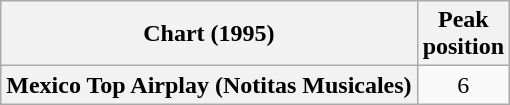<table class="wikitable plainrowheaders" style="text-align:center">
<tr>
<th scope="col">Chart (1995)</th>
<th scope="col">Peak<br>position</th>
</tr>
<tr>
<th scope="row">Mexico Top Airplay (Notitas Musicales)</th>
<td>6</td>
</tr>
</table>
